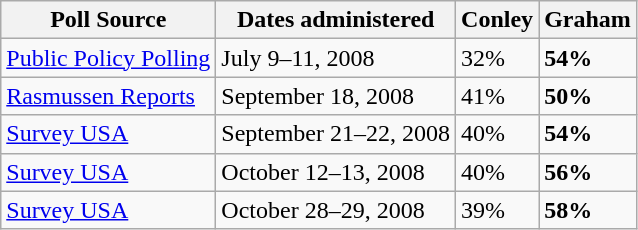<table class="wikitable">
<tr valign=bottom>
<th>Poll Source</th>
<th>Dates administered</th>
<th>Conley</th>
<th>Graham</th>
</tr>
<tr>
<td><a href='#'>Public Policy Polling</a></td>
<td>July 9–11, 2008</td>
<td>32%</td>
<td><strong>54%</strong></td>
</tr>
<tr>
<td><a href='#'>Rasmussen Reports</a></td>
<td>September 18, 2008</td>
<td>41%</td>
<td><strong>50%</strong></td>
</tr>
<tr>
<td><a href='#'>Survey USA</a></td>
<td>September 21–22, 2008</td>
<td>40%</td>
<td><strong>54%</strong></td>
</tr>
<tr>
<td><a href='#'>Survey USA</a></td>
<td>October 12–13, 2008</td>
<td>40%</td>
<td><strong>56%</strong></td>
</tr>
<tr>
<td><a href='#'>Survey USA</a></td>
<td>October 28–29, 2008</td>
<td>39%</td>
<td><strong>58%</strong></td>
</tr>
</table>
